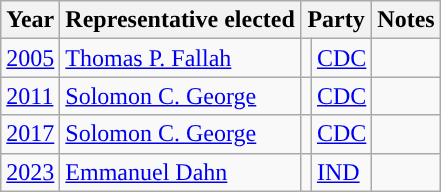<table class="wikitable">
<tr>
<th>Year</th>
<th>Representative elected</th>
<th colspan=2>Party</th>
<th>Notes</th>
</tr>
<tr>
<td><a href='#'>2005</a></td>
<td><a href='#'>Thomas P. Fallah</a></td>
<td></td>
<td><a href='#'>CDC</a></td>
<td></td>
</tr>
<tr>
<td><a href='#'>2011</a></td>
<td><a href='#'>Solomon C. George</a></td>
<td></td>
<td><a href='#'>CDC</a></td>
<td></td>
</tr>
<tr>
<td><a href='#'>2017</a></td>
<td><a href='#'>Solomon C. George</a></td>
<td></td>
<td><a href='#'>CDC</a></td>
<td></td>
</tr>
<tr>
<td><a href='#'>2023</a></td>
<td><a href='#'>Emmanuel Dahn</a></td>
<td></td>
<td><a href='#'>IND</a></td>
<td></td>
</tr>
</table>
